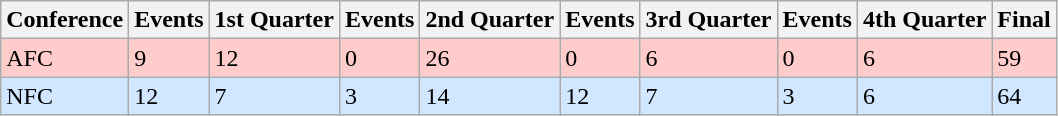<table class="wikitable">
<tr>
<th>Conference</th>
<th>Events</th>
<th>1st Quarter</th>
<th>Events</th>
<th>2nd Quarter</th>
<th>Events</th>
<th>3rd Quarter</th>
<th>Events</th>
<th>4th Quarter</th>
<th>Final</th>
</tr>
<tr>
<td style="background:#FFCCCC">AFC</td>
<td style="background:#FFCCCC">9</td>
<td style="background:#FFCCCC">12</td>
<td style="background:#FFCCCC">0</td>
<td style="background:#FFCCCC">26</td>
<td style="background:#FFCCCC">0</td>
<td style="background:#FFCCCC">6</td>
<td style="background:#FFCCCC">0</td>
<td style="background:#FFCCCC">6</td>
<td style="background:#FFCCCC">59</td>
</tr>
<tr>
<td style="background:#D0E7FF">NFC</td>
<td style="background:#D0E7FF">12</td>
<td style="background:#D0E7FF">7</td>
<td style="background:#D0E7FF">3</td>
<td style="background:#D0E7FF">14</td>
<td style="background:#D0E7FF">12</td>
<td style="background:#D0E7FF">7</td>
<td style="background:#D0E7FF">3</td>
<td style="background:#D0E7FF">6</td>
<td style="background:#D0E7FF">64</td>
</tr>
</table>
